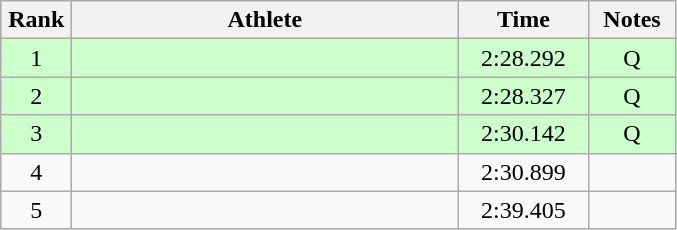<table class=wikitable style="text-align:center">
<tr>
<th width=40>Rank</th>
<th width=250>Athlete</th>
<th width=80>Time</th>
<th width=50>Notes</th>
</tr>
<tr bgcolor="ccffcc">
<td>1</td>
<td align=left></td>
<td>2:28.292</td>
<td>Q</td>
</tr>
<tr bgcolor="ccffcc">
<td>2</td>
<td align=left></td>
<td>2:28.327</td>
<td>Q</td>
</tr>
<tr bgcolor="ccffcc">
<td>3</td>
<td align=left></td>
<td>2:30.142</td>
<td>Q</td>
</tr>
<tr>
<td>4</td>
<td align=left></td>
<td>2:30.899</td>
<td></td>
</tr>
<tr>
<td>5</td>
<td align=left></td>
<td>2:39.405</td>
<td></td>
</tr>
</table>
